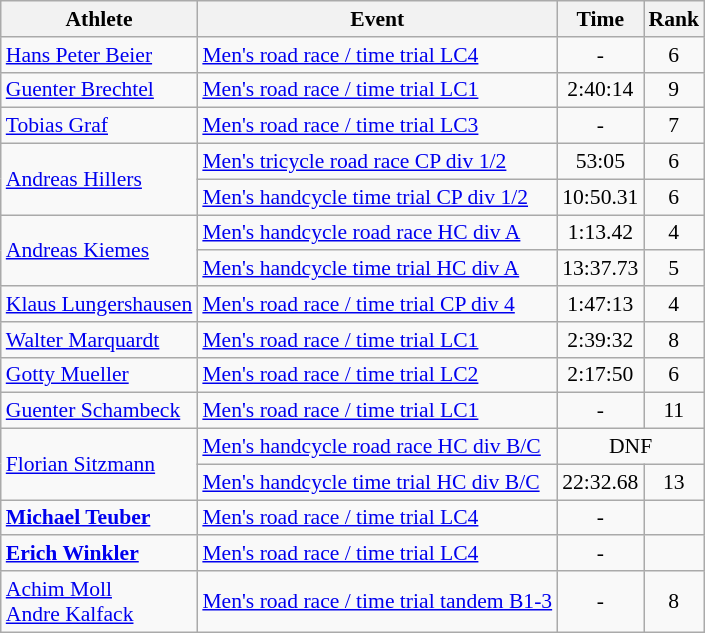<table class=wikitable style="font-size:90%">
<tr>
<th>Athlete</th>
<th>Event</th>
<th>Time</th>
<th>Rank</th>
</tr>
<tr>
<td><a href='#'>Hans Peter Beier</a></td>
<td><a href='#'>Men's road race / time trial LC4</a></td>
<td style="text-align:center;">-</td>
<td style="text-align:center;">6</td>
</tr>
<tr>
<td><a href='#'>Guenter Brechtel</a></td>
<td><a href='#'>Men's road race / time trial LC1</a></td>
<td style="text-align:center;">2:40:14</td>
<td style="text-align:center;">9</td>
</tr>
<tr>
<td><a href='#'>Tobias Graf</a></td>
<td><a href='#'>Men's road race / time trial LC3</a></td>
<td style="text-align:center;">-</td>
<td style="text-align:center;">7</td>
</tr>
<tr>
<td rowspan="2"><a href='#'>Andreas Hillers</a></td>
<td><a href='#'>Men's tricycle road race CP div 1/2</a></td>
<td style="text-align:center;">53:05</td>
<td style="text-align:center;">6</td>
</tr>
<tr>
<td><a href='#'>Men's handcycle time trial CP div 1/2</a></td>
<td style="text-align:center;">10:50.31</td>
<td style="text-align:center;">6</td>
</tr>
<tr>
<td rowspan="2"><a href='#'>Andreas Kiemes</a></td>
<td><a href='#'>Men's handcycle road race HC div A</a></td>
<td style="text-align:center;">1:13.42</td>
<td style="text-align:center;">4</td>
</tr>
<tr>
<td><a href='#'>Men's handcycle time trial HC div A</a></td>
<td style="text-align:center;">13:37.73</td>
<td style="text-align:center;">5</td>
</tr>
<tr>
<td><a href='#'>Klaus Lungershausen</a></td>
<td><a href='#'>Men's road race / time trial CP div 4</a></td>
<td style="text-align:center;">1:47:13</td>
<td style="text-align:center;">4</td>
</tr>
<tr>
<td><a href='#'>Walter Marquardt</a></td>
<td><a href='#'>Men's road race / time trial LC1</a></td>
<td style="text-align:center;">2:39:32</td>
<td style="text-align:center;">8</td>
</tr>
<tr>
<td><a href='#'>Gotty Mueller</a></td>
<td><a href='#'>Men's road race / time trial LC2</a></td>
<td style="text-align:center;">2:17:50</td>
<td style="text-align:center;">6</td>
</tr>
<tr>
<td><a href='#'>Guenter Schambeck</a></td>
<td><a href='#'>Men's road race / time trial LC1</a></td>
<td style="text-align:center;">-</td>
<td style="text-align:center;">11</td>
</tr>
<tr>
<td rowspan="2"><a href='#'>Florian Sitzmann</a></td>
<td><a href='#'>Men's handcycle road race HC div B/C</a></td>
<td style="text-align:center;" colspan="2">DNF</td>
</tr>
<tr>
<td><a href='#'>Men's handcycle time trial HC div B/C</a></td>
<td style="text-align:center;">22:32.68</td>
<td style="text-align:center;">13</td>
</tr>
<tr>
<td><strong><a href='#'>Michael Teuber</a></strong></td>
<td><a href='#'>Men's road race / time trial LC4</a></td>
<td style="text-align:center;">-</td>
<td style="text-align:center;"></td>
</tr>
<tr>
<td><strong><a href='#'>Erich Winkler</a></strong></td>
<td><a href='#'>Men's road race / time trial LC4</a></td>
<td style="text-align:center;">-</td>
<td style="text-align:center;"></td>
</tr>
<tr>
<td><a href='#'>Achim Moll</a><br> <a href='#'>Andre Kalfack</a></td>
<td><a href='#'>Men's road race / time trial tandem B1-3</a></td>
<td style="text-align:center;">-</td>
<td style="text-align:center;">8</td>
</tr>
</table>
